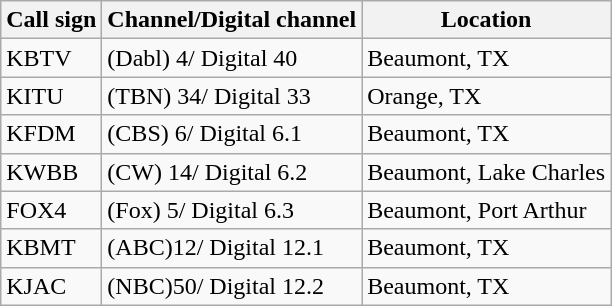<table class="wikitable">
<tr>
<th>Call sign</th>
<th>Channel/Digital channel</th>
<th>Location</th>
</tr>
<tr>
<td>KBTV</td>
<td>(Dabl) 4/ Digital 40</td>
<td>Beaumont, TX</td>
</tr>
<tr>
<td>KITU</td>
<td>(TBN) 34/ Digital 33</td>
<td>Orange, TX</td>
</tr>
<tr>
<td>KFDM</td>
<td>(CBS) 6/ Digital 6.1</td>
<td>Beaumont, TX</td>
</tr>
<tr>
<td>KWBB</td>
<td>(CW) 14/ Digital 6.2</td>
<td>Beaumont, Lake Charles</td>
</tr>
<tr>
<td>FOX4</td>
<td>(Fox) 5/ Digital 6.3</td>
<td>Beaumont, Port Arthur</td>
</tr>
<tr>
<td>KBMT</td>
<td>(ABC)12/ Digital 12.1</td>
<td>Beaumont, TX</td>
</tr>
<tr>
<td>KJAC</td>
<td>(NBC)50/ Digital 12.2</td>
<td>Beaumont, TX</td>
</tr>
</table>
